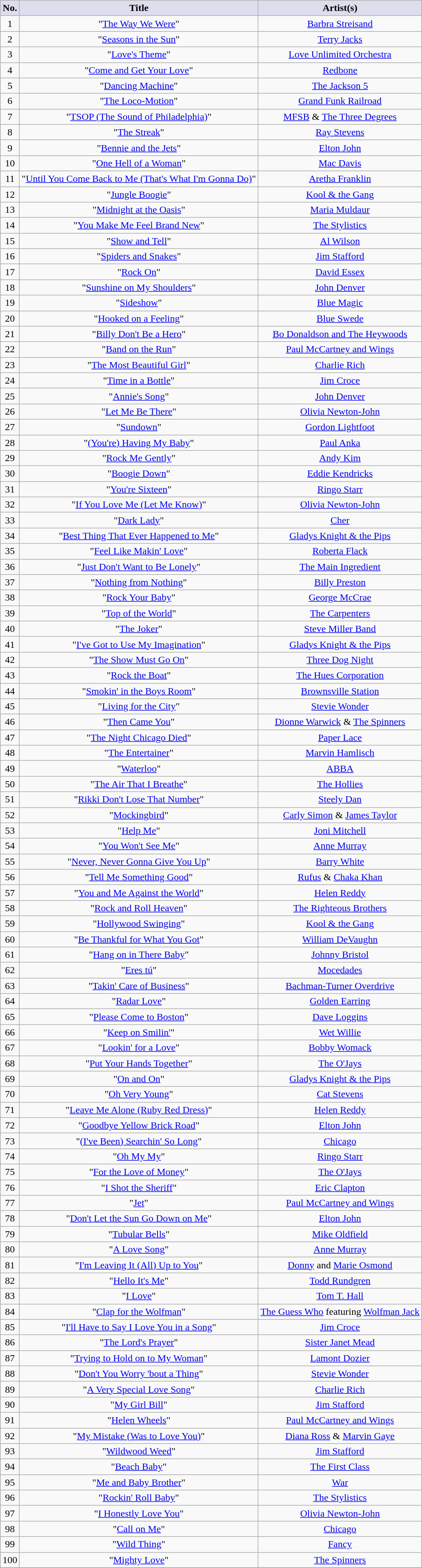<table class="wikitable sortable" style="text-align: center">
<tr>
<th scope="col" style="background:#dde;">No.</th>
<th scope="col" style="background:#dde;">Title</th>
<th scope="col" style="background:#dde;">Artist(s)</th>
</tr>
<tr>
<td>1</td>
<td>"<a href='#'>The Way We Were</a>"</td>
<td><a href='#'>Barbra Streisand</a></td>
</tr>
<tr>
<td>2</td>
<td>"<a href='#'>Seasons in the Sun</a>"</td>
<td><a href='#'>Terry Jacks</a></td>
</tr>
<tr>
<td>3</td>
<td>"<a href='#'>Love's Theme</a>"</td>
<td><a href='#'>Love Unlimited Orchestra</a></td>
</tr>
<tr>
<td>4</td>
<td>"<a href='#'>Come and Get Your Love</a>"</td>
<td><a href='#'>Redbone</a></td>
</tr>
<tr>
<td>5</td>
<td>"<a href='#'>Dancing Machine</a>"</td>
<td><a href='#'>The Jackson 5</a></td>
</tr>
<tr>
<td>6</td>
<td>"<a href='#'>The Loco-Motion</a>"</td>
<td><a href='#'>Grand Funk Railroad</a></td>
</tr>
<tr>
<td>7</td>
<td>"<a href='#'>TSOP (The Sound of Philadelphia)</a>"</td>
<td><a href='#'>MFSB</a> & <a href='#'>The Three Degrees</a></td>
</tr>
<tr>
<td>8</td>
<td>"<a href='#'>The Streak</a>"</td>
<td><a href='#'>Ray Stevens</a></td>
</tr>
<tr>
<td>9</td>
<td>"<a href='#'>Bennie and the Jets</a>"</td>
<td><a href='#'>Elton John</a></td>
</tr>
<tr>
<td>10</td>
<td>"<a href='#'>One Hell of a Woman</a>"</td>
<td><a href='#'>Mac Davis</a></td>
</tr>
<tr>
<td>11</td>
<td>"<a href='#'>Until You Come Back to Me (That's What I'm Gonna Do)</a>"</td>
<td><a href='#'>Aretha Franklin</a></td>
</tr>
<tr>
<td>12</td>
<td>"<a href='#'>Jungle Boogie</a>"</td>
<td><a href='#'>Kool & the Gang</a></td>
</tr>
<tr>
<td>13</td>
<td>"<a href='#'>Midnight at the Oasis</a>"</td>
<td><a href='#'>Maria Muldaur</a></td>
</tr>
<tr>
<td>14</td>
<td>"<a href='#'>You Make Me Feel Brand New</a>"</td>
<td><a href='#'>The Stylistics</a></td>
</tr>
<tr>
<td>15</td>
<td>"<a href='#'>Show and Tell</a>"</td>
<td><a href='#'>Al Wilson</a></td>
</tr>
<tr>
<td>16</td>
<td>"<a href='#'>Spiders and Snakes</a>"</td>
<td><a href='#'>Jim Stafford</a></td>
</tr>
<tr>
<td>17</td>
<td>"<a href='#'>Rock On</a>"</td>
<td><a href='#'>David Essex</a></td>
</tr>
<tr>
<td>18</td>
<td>"<a href='#'>Sunshine on My Shoulders</a>"</td>
<td><a href='#'>John Denver</a></td>
</tr>
<tr>
<td>19</td>
<td>"<a href='#'>Sideshow</a>"</td>
<td><a href='#'>Blue Magic</a></td>
</tr>
<tr>
<td>20</td>
<td>"<a href='#'>Hooked on a Feeling</a>"</td>
<td><a href='#'>Blue Swede</a></td>
</tr>
<tr>
<td>21</td>
<td>"<a href='#'>Billy Don't Be a Hero</a>"</td>
<td><a href='#'>Bo Donaldson and The Heywoods</a></td>
</tr>
<tr>
<td>22</td>
<td>"<a href='#'>Band on the Run</a>"</td>
<td><a href='#'>Paul McCartney and Wings</a></td>
</tr>
<tr>
<td>23</td>
<td>"<a href='#'>The Most Beautiful Girl</a>"</td>
<td><a href='#'>Charlie Rich</a></td>
</tr>
<tr>
<td>24</td>
<td>"<a href='#'>Time in a Bottle</a>"</td>
<td><a href='#'>Jim Croce</a></td>
</tr>
<tr>
<td>25</td>
<td>"<a href='#'>Annie's Song</a>"</td>
<td><a href='#'>John Denver</a></td>
</tr>
<tr>
<td>26</td>
<td>"<a href='#'>Let Me Be There</a>"</td>
<td><a href='#'>Olivia Newton-John</a></td>
</tr>
<tr>
<td>27</td>
<td>"<a href='#'>Sundown</a>"</td>
<td><a href='#'>Gordon Lightfoot</a></td>
</tr>
<tr>
<td>28</td>
<td>"<a href='#'>(You're) Having My Baby</a>"</td>
<td><a href='#'>Paul Anka</a></td>
</tr>
<tr>
<td>29</td>
<td>"<a href='#'>Rock Me Gently</a>"</td>
<td><a href='#'>Andy Kim</a></td>
</tr>
<tr>
<td>30</td>
<td>"<a href='#'>Boogie Down</a>"</td>
<td><a href='#'>Eddie Kendricks</a></td>
</tr>
<tr>
<td>31</td>
<td>"<a href='#'>You're Sixteen</a>"</td>
<td><a href='#'>Ringo Starr</a></td>
</tr>
<tr>
<td>32</td>
<td>"<a href='#'>If You Love Me (Let Me Know)</a>"</td>
<td><a href='#'>Olivia Newton-John</a></td>
</tr>
<tr>
<td>33</td>
<td>"<a href='#'>Dark Lady</a>"</td>
<td><a href='#'>Cher</a></td>
</tr>
<tr>
<td>34</td>
<td>"<a href='#'>Best Thing That Ever Happened to Me</a>"</td>
<td><a href='#'>Gladys Knight & the Pips</a></td>
</tr>
<tr>
<td>35</td>
<td>"<a href='#'>Feel Like Makin' Love</a>"</td>
<td><a href='#'>Roberta Flack</a></td>
</tr>
<tr>
<td>36</td>
<td>"<a href='#'>Just Don't Want to Be Lonely</a>"</td>
<td><a href='#'>The Main Ingredient</a></td>
</tr>
<tr>
<td>37</td>
<td>"<a href='#'>Nothing from Nothing</a>"</td>
<td><a href='#'>Billy Preston</a></td>
</tr>
<tr>
<td>38</td>
<td>"<a href='#'>Rock Your Baby</a>"</td>
<td><a href='#'>George McCrae</a></td>
</tr>
<tr>
<td>39</td>
<td>"<a href='#'>Top of the World</a>"</td>
<td><a href='#'>The Carpenters</a></td>
</tr>
<tr>
<td>40</td>
<td>"<a href='#'>The Joker</a>"</td>
<td><a href='#'>Steve Miller Band</a></td>
</tr>
<tr>
<td>41</td>
<td>"<a href='#'>I've Got to Use My Imagination</a>"</td>
<td><a href='#'>Gladys Knight & the Pips</a></td>
</tr>
<tr>
<td>42</td>
<td>"<a href='#'>The Show Must Go On</a>"</td>
<td><a href='#'>Three Dog Night</a></td>
</tr>
<tr>
<td>43</td>
<td>"<a href='#'>Rock the Boat</a>"</td>
<td><a href='#'>The Hues Corporation</a></td>
</tr>
<tr>
<td>44</td>
<td>"<a href='#'>Smokin' in the Boys Room</a>"</td>
<td><a href='#'>Brownsville Station</a></td>
</tr>
<tr>
<td>45</td>
<td>"<a href='#'>Living for the City</a>"</td>
<td><a href='#'>Stevie Wonder</a></td>
</tr>
<tr>
<td>46</td>
<td>"<a href='#'>Then Came You</a>"</td>
<td><a href='#'>Dionne Warwick</a> & <a href='#'>The Spinners</a></td>
</tr>
<tr>
<td>47</td>
<td>"<a href='#'>The Night Chicago Died</a>"</td>
<td><a href='#'>Paper Lace</a></td>
</tr>
<tr>
<td>48</td>
<td>"<a href='#'>The Entertainer</a>"</td>
<td><a href='#'>Marvin Hamlisch</a></td>
</tr>
<tr>
<td>49</td>
<td>"<a href='#'>Waterloo</a>"</td>
<td><a href='#'>ABBA</a></td>
</tr>
<tr>
<td>50</td>
<td>"<a href='#'>The Air That I Breathe</a>"</td>
<td><a href='#'>The Hollies</a></td>
</tr>
<tr>
<td>51</td>
<td>"<a href='#'>Rikki Don't Lose That Number</a>"</td>
<td><a href='#'>Steely Dan</a></td>
</tr>
<tr>
<td>52</td>
<td>"<a href='#'>Mockingbird</a>"</td>
<td><a href='#'>Carly Simon</a> & <a href='#'>James Taylor</a></td>
</tr>
<tr>
<td>53</td>
<td>"<a href='#'>Help Me</a>"</td>
<td><a href='#'>Joni Mitchell</a></td>
</tr>
<tr>
<td>54</td>
<td>"<a href='#'>You Won't See Me</a>"</td>
<td><a href='#'>Anne Murray</a></td>
</tr>
<tr>
<td>55</td>
<td>"<a href='#'>Never, Never Gonna Give You Up</a>"</td>
<td><a href='#'>Barry White</a></td>
</tr>
<tr>
<td>56</td>
<td>"<a href='#'>Tell Me Something Good</a>"</td>
<td><a href='#'>Rufus</a> & <a href='#'>Chaka Khan</a></td>
</tr>
<tr>
<td>57</td>
<td>"<a href='#'>You and Me Against the World</a>"</td>
<td><a href='#'>Helen Reddy</a></td>
</tr>
<tr>
<td>58</td>
<td>"<a href='#'>Rock and Roll Heaven</a>"</td>
<td><a href='#'>The Righteous Brothers</a></td>
</tr>
<tr>
<td>59</td>
<td>"<a href='#'>Hollywood Swinging</a>"</td>
<td><a href='#'>Kool & the Gang</a></td>
</tr>
<tr>
<td>60</td>
<td>"<a href='#'>Be Thankful for What You Got</a>"</td>
<td><a href='#'>William DeVaughn</a></td>
</tr>
<tr>
<td>61</td>
<td>"<a href='#'>Hang on in There Baby</a>"</td>
<td><a href='#'>Johnny Bristol</a></td>
</tr>
<tr>
<td>62</td>
<td>"<a href='#'>Eres tú</a>"</td>
<td><a href='#'>Mocedades</a></td>
</tr>
<tr>
<td>63</td>
<td>"<a href='#'>Takin' Care of Business</a>"</td>
<td><a href='#'>Bachman-Turner Overdrive</a></td>
</tr>
<tr>
<td>64</td>
<td>"<a href='#'>Radar Love</a>"</td>
<td><a href='#'>Golden Earring</a></td>
</tr>
<tr>
<td>65</td>
<td>"<a href='#'>Please Come to Boston</a>"</td>
<td><a href='#'>Dave Loggins</a></td>
</tr>
<tr>
<td>66</td>
<td>"<a href='#'>Keep on Smilin'</a>"</td>
<td><a href='#'>Wet Willie</a></td>
</tr>
<tr>
<td>67</td>
<td>"<a href='#'>Lookin' for a Love</a>"</td>
<td><a href='#'>Bobby Womack</a></td>
</tr>
<tr>
<td>68</td>
<td>"<a href='#'>Put Your Hands Together</a>"</td>
<td><a href='#'>The O'Jays</a></td>
</tr>
<tr>
<td>69</td>
<td>"<a href='#'>On and On</a>"</td>
<td><a href='#'>Gladys Knight & the Pips</a></td>
</tr>
<tr>
<td>70</td>
<td>"<a href='#'>Oh Very Young</a>"</td>
<td><a href='#'>Cat Stevens</a></td>
</tr>
<tr>
<td>71</td>
<td>"<a href='#'>Leave Me Alone (Ruby Red Dress)</a>"</td>
<td><a href='#'>Helen Reddy</a></td>
</tr>
<tr>
<td>72</td>
<td>"<a href='#'>Goodbye Yellow Brick Road</a>"</td>
<td><a href='#'>Elton John</a></td>
</tr>
<tr>
<td>73</td>
<td>"<a href='#'>(I've Been) Searchin' So Long</a>"</td>
<td><a href='#'>Chicago</a></td>
</tr>
<tr>
<td>74</td>
<td>"<a href='#'>Oh My My</a>"</td>
<td><a href='#'>Ringo Starr</a></td>
</tr>
<tr>
<td>75</td>
<td>"<a href='#'>For the Love of Money</a>"</td>
<td><a href='#'>The O'Jays</a></td>
</tr>
<tr>
<td>76</td>
<td>"<a href='#'>I Shot the Sheriff</a>"</td>
<td><a href='#'>Eric Clapton</a></td>
</tr>
<tr>
<td>77</td>
<td>"<a href='#'>Jet</a>"</td>
<td><a href='#'>Paul McCartney and Wings</a></td>
</tr>
<tr>
<td>78</td>
<td>"<a href='#'>Don't Let the Sun Go Down on Me</a>"</td>
<td><a href='#'>Elton John</a></td>
</tr>
<tr>
<td>79</td>
<td>"<a href='#'>Tubular Bells</a>"</td>
<td><a href='#'>Mike Oldfield</a></td>
</tr>
<tr>
<td>80</td>
<td>"<a href='#'>A Love Song</a>"</td>
<td><a href='#'>Anne Murray</a></td>
</tr>
<tr>
<td>81</td>
<td>"<a href='#'>I'm Leaving It (All) Up to You</a>"</td>
<td><a href='#'>Donny</a> and <a href='#'>Marie Osmond</a></td>
</tr>
<tr>
<td>82</td>
<td>"<a href='#'>Hello It's Me</a>"</td>
<td><a href='#'>Todd Rundgren</a></td>
</tr>
<tr>
<td>83</td>
<td>"<a href='#'>I Love</a>"</td>
<td><a href='#'>Tom T. Hall</a></td>
</tr>
<tr>
<td>84</td>
<td>"<a href='#'>Clap for the Wolfman</a>"</td>
<td><a href='#'>The Guess Who</a> featuring <a href='#'>Wolfman Jack</a></td>
</tr>
<tr>
<td>85</td>
<td>"<a href='#'>I'll Have to Say I Love You in a Song</a>"</td>
<td><a href='#'>Jim Croce</a></td>
</tr>
<tr>
<td>86</td>
<td>"<a href='#'>The Lord's Prayer</a>"</td>
<td><a href='#'>Sister Janet Mead</a></td>
</tr>
<tr>
<td>87</td>
<td>"<a href='#'>Trying to Hold on to My Woman</a>"</td>
<td><a href='#'>Lamont Dozier</a></td>
</tr>
<tr>
<td>88</td>
<td>"<a href='#'>Don't You Worry 'bout a Thing</a>"</td>
<td><a href='#'>Stevie Wonder</a></td>
</tr>
<tr>
<td>89</td>
<td>"<a href='#'>A Very Special Love Song</a>"</td>
<td><a href='#'>Charlie Rich</a></td>
</tr>
<tr>
<td>90</td>
<td>"<a href='#'>My Girl Bill</a>"</td>
<td><a href='#'>Jim Stafford</a></td>
</tr>
<tr>
<td>91</td>
<td>"<a href='#'>Helen Wheels</a>"</td>
<td><a href='#'>Paul McCartney and Wings</a></td>
</tr>
<tr>
<td>92</td>
<td>"<a href='#'>My Mistake (Was to Love You)</a>"</td>
<td><a href='#'>Diana Ross</a> & <a href='#'>Marvin Gaye</a></td>
</tr>
<tr>
<td>93</td>
<td>"<a href='#'>Wildwood Weed</a>"</td>
<td><a href='#'>Jim Stafford</a></td>
</tr>
<tr>
<td>94</td>
<td>"<a href='#'>Beach Baby</a>"</td>
<td><a href='#'>The First Class</a></td>
</tr>
<tr>
<td>95</td>
<td>"<a href='#'>Me and Baby Brother</a>"</td>
<td><a href='#'>War</a></td>
</tr>
<tr>
<td>96</td>
<td>"<a href='#'>Rockin' Roll Baby</a>"</td>
<td><a href='#'>The Stylistics</a></td>
</tr>
<tr>
<td>97</td>
<td>"<a href='#'>I Honestly Love You</a>"</td>
<td><a href='#'>Olivia Newton-John</a></td>
</tr>
<tr>
<td>98</td>
<td>"<a href='#'>Call on Me</a>"</td>
<td><a href='#'>Chicago</a></td>
</tr>
<tr>
<td>99</td>
<td>"<a href='#'>Wild Thing</a>"</td>
<td><a href='#'>Fancy</a></td>
</tr>
<tr>
<td>100</td>
<td>"<a href='#'>Mighty Love</a>"</td>
<td><a href='#'>The Spinners</a></td>
</tr>
<tr>
</tr>
</table>
